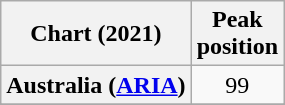<table class="wikitable sortable plainrowheaders" style="text-align:center">
<tr>
<th scope="col">Chart (2021)</th>
<th scope="col">Peak<br>position</th>
</tr>
<tr>
<th scope="row">Australia (<a href='#'>ARIA</a>)</th>
<td>99</td>
</tr>
<tr>
</tr>
<tr>
</tr>
<tr>
</tr>
<tr>
</tr>
<tr>
</tr>
</table>
